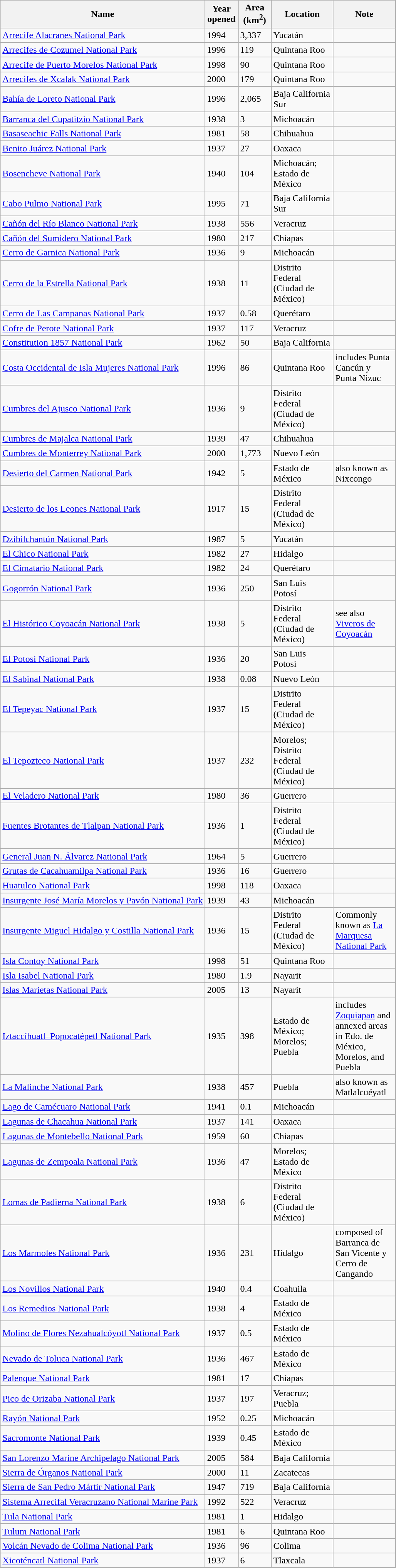<table class="wikitable sortable" Ĝ>
<tr>
<th>Name</th>
<th width="50">Year opened</th>
<th width="50">Area (km<sup>2</sup>)</th>
<th width="100">Location</th>
<th width="100">Note</th>
</tr>
<tr>
<td><a href='#'>Arrecife Alacranes National Park</a></td>
<td>1994</td>
<td>3,337</td>
<td>Yucatán</td>
<td></td>
</tr>
<tr>
<td><a href='#'>Arrecifes de Cozumel National Park</a></td>
<td>1996</td>
<td>119</td>
<td>Quintana Roo</td>
<td></td>
</tr>
<tr>
<td><a href='#'>Arrecife de Puerto Morelos National Park</a></td>
<td>1998</td>
<td>90</td>
<td>Quintana Roo</td>
<td></td>
</tr>
<tr>
<td><a href='#'>Arrecifes de Xcalak National Park</a></td>
<td>2000</td>
<td>179</td>
<td>Quintana Roo</td>
<td></td>
</tr>
<tr>
<td><a href='#'>Bahía de Loreto National Park</a></td>
<td>1996</td>
<td>2,065</td>
<td>Baja California Sur</td>
<td></td>
</tr>
<tr>
<td><a href='#'>Barranca del Cupatitzio National Park</a></td>
<td>1938</td>
<td>3</td>
<td>Michoacán</td>
<td></td>
</tr>
<tr>
<td><a href='#'>Basaseachic Falls National Park</a></td>
<td>1981</td>
<td>58</td>
<td>Chihuahua</td>
<td></td>
</tr>
<tr>
<td><a href='#'>Benito Juárez National Park</a></td>
<td>1937</td>
<td>27</td>
<td>Oaxaca</td>
<td></td>
</tr>
<tr>
<td><a href='#'>Bosencheve National Park</a></td>
<td>1940</td>
<td>104</td>
<td>Michoacán; Estado de México</td>
<td></td>
</tr>
<tr>
<td><a href='#'>Cabo Pulmo National Park</a></td>
<td>1995</td>
<td>71</td>
<td>Baja California Sur</td>
<td></td>
</tr>
<tr>
<td><a href='#'>Cañón del Río Blanco National Park</a></td>
<td>1938</td>
<td>556</td>
<td>Veracruz</td>
<td></td>
</tr>
<tr>
<td><a href='#'>Cañón del Sumidero National Park</a></td>
<td>1980</td>
<td>217</td>
<td>Chiapas</td>
<td></td>
</tr>
<tr>
<td><a href='#'>Cerro de Garnica National Park</a></td>
<td>1936</td>
<td>9</td>
<td>Michoacán</td>
<td></td>
</tr>
<tr>
<td><a href='#'>Cerro de la Estrella National Park</a></td>
<td>1938</td>
<td>11</td>
<td>Distrito Federal (Ciudad de México)</td>
<td></td>
</tr>
<tr>
<td><a href='#'>Cerro de Las Campanas National Park</a></td>
<td>1937</td>
<td>0.58</td>
<td>Querétaro</td>
<td></td>
</tr>
<tr>
<td><a href='#'>Cofre de Perote National Park</a></td>
<td>1937</td>
<td>117</td>
<td>Veracruz</td>
<td></td>
</tr>
<tr>
<td><a href='#'>Constitution 1857 National Park</a></td>
<td>1962</td>
<td>50</td>
<td>Baja California</td>
<td></td>
</tr>
<tr>
<td><a href='#'>Costa Occidental de Isla Mujeres National Park</a></td>
<td>1996</td>
<td>86</td>
<td>Quintana Roo</td>
<td>includes Punta Cancún y Punta Nizuc</td>
</tr>
<tr>
<td><a href='#'>Cumbres del Ajusco National Park</a></td>
<td>1936</td>
<td>9</td>
<td>Distrito Federal (Ciudad de México)</td>
<td></td>
</tr>
<tr>
<td><a href='#'>Cumbres de Majalca National Park</a></td>
<td>1939</td>
<td>47</td>
<td>Chihuahua</td>
<td></td>
</tr>
<tr>
<td><a href='#'>Cumbres de Monterrey National Park</a></td>
<td>2000</td>
<td>1,773</td>
<td>Nuevo León</td>
<td></td>
</tr>
<tr>
<td><a href='#'>Desierto del Carmen National Park</a></td>
<td>1942</td>
<td>5</td>
<td>Estado de México</td>
<td>also known as Nixcongo</td>
</tr>
<tr>
<td><a href='#'>Desierto de los Leones National Park</a></td>
<td>1917</td>
<td>15</td>
<td>Distrito Federal (Ciudad de México)</td>
<td></td>
</tr>
<tr>
<td><a href='#'>Dzibilchantún National Park</a></td>
<td>1987</td>
<td>5</td>
<td>Yucatán</td>
<td></td>
</tr>
<tr>
<td><a href='#'>El Chico National Park</a></td>
<td>1982</td>
<td>27</td>
<td>Hidalgo</td>
<td></td>
</tr>
<tr>
<td><a href='#'>El Cimatario National Park</a></td>
<td>1982</td>
<td>24</td>
<td>Querétaro</td>
<td></td>
</tr>
<tr>
<td><a href='#'>Gogorrón National Park</a></td>
<td>1936</td>
<td>250</td>
<td>San Luis Potosí</td>
<td></td>
</tr>
<tr>
<td><a href='#'>El Histórico Coyoacán National Park</a></td>
<td>1938</td>
<td>5</td>
<td>Distrito Federal (Ciudad de México)</td>
<td>see also <a href='#'>Viveros de Coyoacán</a></td>
</tr>
<tr>
<td><a href='#'>El Potosí National Park</a></td>
<td>1936</td>
<td>20</td>
<td>San Luis Potosí</td>
<td></td>
</tr>
<tr>
<td><a href='#'>El Sabinal National Park</a></td>
<td>1938</td>
<td>0.08</td>
<td>Nuevo León</td>
<td></td>
</tr>
<tr>
<td><a href='#'>El Tepeyac National Park</a></td>
<td>1937</td>
<td>15</td>
<td>Distrito Federal (Ciudad de México)</td>
<td></td>
</tr>
<tr>
<td><a href='#'>El Tepozteco National Park</a></td>
<td>1937</td>
<td>232</td>
<td>Morelos; Distrito Federal (Ciudad de México)</td>
<td></td>
</tr>
<tr>
<td><a href='#'>El Veladero National Park</a></td>
<td>1980</td>
<td>36</td>
<td>Guerrero</td>
<td></td>
</tr>
<tr>
<td><a href='#'>Fuentes Brotantes de Tlalpan National Park</a></td>
<td>1936</td>
<td>1</td>
<td>Distrito Federal (Ciudad de México)</td>
<td></td>
</tr>
<tr>
<td><a href='#'>General Juan N. Álvarez National Park</a></td>
<td>1964</td>
<td>5</td>
<td>Guerrero</td>
<td></td>
</tr>
<tr>
<td><a href='#'>Grutas de Cacahuamilpa National Park</a></td>
<td>1936</td>
<td>16</td>
<td>Guerrero</td>
<td></td>
</tr>
<tr>
<td><a href='#'>Huatulco National Park</a></td>
<td>1998</td>
<td>118</td>
<td>Oaxaca</td>
<td></td>
</tr>
<tr>
<td><a href='#'>Insurgente José María Morelos y Pavón National Park</a></td>
<td>1939</td>
<td>43</td>
<td>Michoacán</td>
<td></td>
</tr>
<tr>
<td><a href='#'>Insurgente Miguel Hidalgo y Costilla National Park</a></td>
<td>1936</td>
<td>15</td>
<td>Distrito Federal (Ciudad de México)</td>
<td>Commonly known as <a href='#'>La Marquesa National Park</a></td>
</tr>
<tr>
<td><a href='#'>Isla Contoy National Park</a></td>
<td>1998</td>
<td>51</td>
<td>Quintana Roo</td>
<td></td>
</tr>
<tr>
<td><a href='#'>Isla Isabel National Park</a></td>
<td>1980</td>
<td>1.9</td>
<td>Nayarit</td>
<td></td>
</tr>
<tr>
<td><a href='#'>Islas Marietas National Park</a></td>
<td>2005</td>
<td>13</td>
<td>Nayarit</td>
<td></td>
</tr>
<tr>
<td><a href='#'>Iztaccíhuatl–Popocatépetl National Park</a></td>
<td>1935</td>
<td>398</td>
<td>Estado de México; Morelos; Puebla</td>
<td>includes <a href='#'>Zoquiapan</a> and annexed areas in Edo. de México, Morelos, and Puebla</td>
</tr>
<tr>
<td><a href='#'>La Malinche National Park</a></td>
<td>1938</td>
<td>457</td>
<td>Puebla</td>
<td>also known as Matlalcuéyatl</td>
</tr>
<tr>
<td><a href='#'>Lago de Camécuaro National Park</a></td>
<td>1941</td>
<td>0.1</td>
<td>Michoacán</td>
<td></td>
</tr>
<tr>
<td><a href='#'>Lagunas de Chacahua National Park</a></td>
<td>1937</td>
<td>141</td>
<td>Oaxaca</td>
<td></td>
</tr>
<tr>
<td><a href='#'>Lagunas de Montebello National Park</a></td>
<td>1959</td>
<td>60</td>
<td>Chiapas</td>
<td></td>
</tr>
<tr>
<td><a href='#'>Lagunas de Zempoala National Park</a></td>
<td>1936</td>
<td>47</td>
<td>Morelos; Estado de México</td>
<td></td>
</tr>
<tr>
<td><a href='#'>Lomas de Padierna National Park</a></td>
<td>1938</td>
<td>6</td>
<td>Distrito Federal (Ciudad de México)</td>
<td></td>
</tr>
<tr>
<td><a href='#'>Los Marmoles National Park</a></td>
<td>1936</td>
<td>231</td>
<td>Hidalgo</td>
<td>composed of Barranca de San Vicente y Cerro de Cangando</td>
</tr>
<tr>
<td><a href='#'>Los Novillos National Park</a></td>
<td>1940</td>
<td>0.4</td>
<td>Coahuila</td>
<td></td>
</tr>
<tr>
<td><a href='#'>Los Remedios National Park</a></td>
<td>1938</td>
<td>4</td>
<td>Estado de México</td>
<td></td>
</tr>
<tr>
<td><a href='#'>Molino de Flores Nezahualcóyotl National Park</a></td>
<td>1937</td>
<td>0.5</td>
<td>Estado de México</td>
<td></td>
</tr>
<tr>
<td><a href='#'>Nevado de Toluca National Park</a></td>
<td>1936</td>
<td>467</td>
<td>Estado de México</td>
<td></td>
</tr>
<tr>
<td><a href='#'>Palenque National Park</a></td>
<td>1981</td>
<td>17</td>
<td>Chiapas</td>
<td></td>
</tr>
<tr>
<td><a href='#'>Pico de Orizaba National Park</a></td>
<td>1937</td>
<td>197</td>
<td>Veracruz; Puebla</td>
<td></td>
</tr>
<tr>
<td><a href='#'>Rayón National Park</a></td>
<td>1952</td>
<td>0.25</td>
<td>Michoacán</td>
<td></td>
</tr>
<tr>
<td><a href='#'>Sacromonte National Park</a></td>
<td>1939</td>
<td>0.45</td>
<td>Estado de México</td>
<td></td>
</tr>
<tr>
<td><a href='#'>San Lorenzo Marine Archipelago National Park</a></td>
<td>2005</td>
<td>584</td>
<td>Baja California</td>
<td></td>
</tr>
<tr>
<td><a href='#'>Sierra de Órganos National Park</a></td>
<td>2000</td>
<td>11</td>
<td>Zacatecas</td>
<td></td>
</tr>
<tr>
<td><a href='#'>Sierra de San Pedro Mártir National Park</a></td>
<td>1947</td>
<td>719</td>
<td>Baja California</td>
<td></td>
</tr>
<tr>
<td><a href='#'>Sistema Arrecifal Veracruzano National Marine Park</a></td>
<td>1992</td>
<td>522</td>
<td>Veracruz</td>
<td></td>
</tr>
<tr>
<td><a href='#'>Tula National Park</a></td>
<td>1981</td>
<td>1</td>
<td>Hidalgo</td>
<td></td>
</tr>
<tr>
<td><a href='#'>Tulum National Park</a></td>
<td>1981</td>
<td>6</td>
<td>Quintana Roo</td>
<td></td>
</tr>
<tr>
<td><a href='#'>Volcán Nevado de Colima National Park</a></td>
<td>1936</td>
<td>96</td>
<td>Colima</td>
<td></td>
</tr>
<tr>
<td><a href='#'>Xicoténcatl National Park</a></td>
<td>1937</td>
<td>6</td>
<td>Tlaxcala</td>
<td></td>
</tr>
</table>
